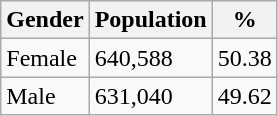<table class="wikitable">
<tr>
<th>Gender</th>
<th>Population</th>
<th>%</th>
</tr>
<tr>
<td>Female</td>
<td>640,588</td>
<td>50.38</td>
</tr>
<tr>
<td>Male</td>
<td>631,040</td>
<td>49.62</td>
</tr>
</table>
